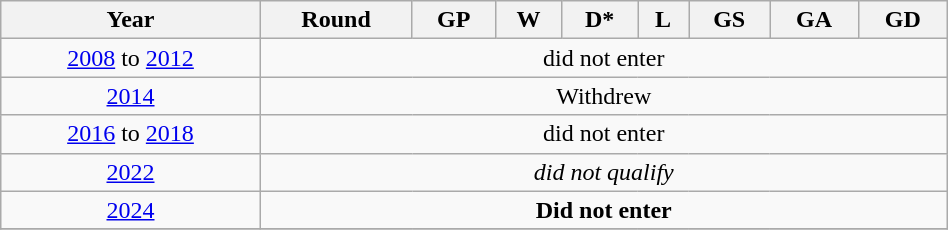<table class="wikitable" style="text-align: center; width:50%;">
<tr>
<th>Year</th>
<th>Round</th>
<th>GP</th>
<th>W</th>
<th>D*</th>
<th>L</th>
<th>GS</th>
<th>GA</th>
<th>GD</th>
</tr>
<tr>
<td> <a href='#'>2008</a> to  <a href='#'>2012</a></td>
<td colspan=8>did not enter</td>
</tr>
<tr>
<td> <a href='#'>2014</a></td>
<td colspan=8>Withdrew</td>
</tr>
<tr>
<td> <a href='#'>2016</a> to  <a href='#'>2018</a></td>
<td colspan=8>did not enter</td>
</tr>
<tr>
<td> <a href='#'>2022</a></td>
<td colspan=8><em>did not qualify</em></td>
</tr>
<tr>
<td> <a href='#'>2024</a></td>
<td colspan=8><strong> Did not enter </strong></td>
</tr>
<tr>
</tr>
</table>
